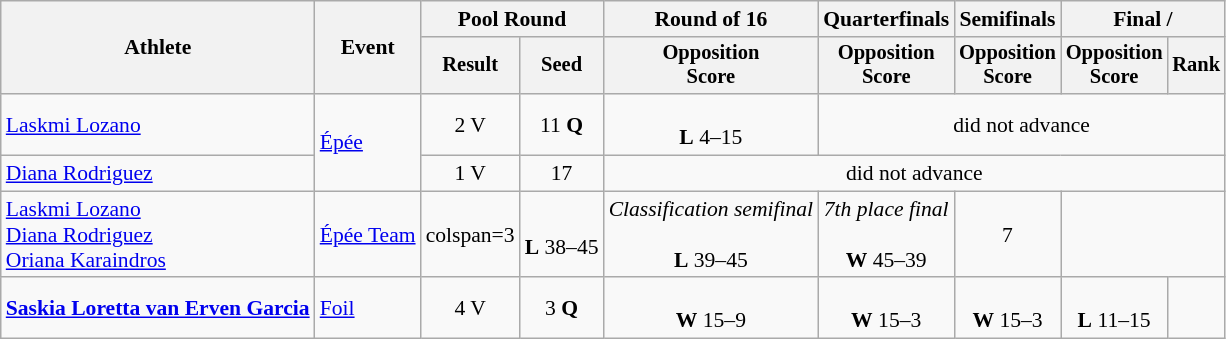<table class=wikitable style="font-size:90%">
<tr>
<th rowspan="2">Athlete</th>
<th rowspan="2">Event</th>
<th colspan=2>Pool Round</th>
<th>Round of 16</th>
<th>Quarterfinals</th>
<th>Semifinals</th>
<th colspan=2>Final / </th>
</tr>
<tr style="font-size:95%">
<th>Result</th>
<th>Seed</th>
<th>Opposition<br>Score</th>
<th>Opposition<br>Score</th>
<th>Opposition<br>Score</th>
<th>Opposition<br>Score</th>
<th>Rank</th>
</tr>
<tr align=center>
<td align=left><a href='#'>Laskmi Lozano</a></td>
<td align=left rowspan=2><a href='#'>Épée</a></td>
<td>2 V</td>
<td>11 <strong>Q</strong></td>
<td><br><strong>L</strong> 4–15</td>
<td colspan=4>did not advance</td>
</tr>
<tr align=center>
<td align=left><a href='#'>Diana Rodriguez</a></td>
<td>1 V</td>
<td>17</td>
<td colspan=5>did not advance</td>
</tr>
<tr align=center>
<td align=left><a href='#'>Laskmi Lozano</a><br><a href='#'>Diana Rodriguez</a><br><a href='#'>Oriana Karaindros</a></td>
<td align=left><a href='#'>Épée Team</a></td>
<td>colspan=3 </td>
<td><br><strong>L</strong> 38–45</td>
<td><em>Classification semifinal</em><br><br><strong>L</strong> 39–45</td>
<td><em>7th place final</em><br><br><strong>W</strong> 45–39</td>
<td>7</td>
</tr>
<tr align=center>
<td align=left><strong><a href='#'>Saskia Loretta van Erven Garcia</a></strong></td>
<td align=left><a href='#'>Foil</a></td>
<td>4 V</td>
<td>3 <strong>Q</strong></td>
<td><br><strong>W</strong> 15–9</td>
<td><br><strong>W</strong> 15–3</td>
<td><br><strong>W</strong> 15–3</td>
<td><br><strong>L</strong> 11–15</td>
<td></td>
</tr>
</table>
